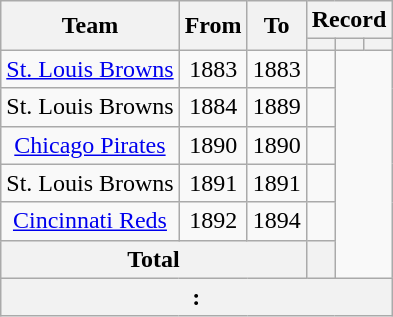<table class="wikitable" Style="text-align: center">
<tr>
<th rowspan="2">Team</th>
<th rowspan="2">From</th>
<th rowspan="2">To</th>
<th colspan="3">Record</th>
</tr>
<tr>
<th></th>
<th></th>
<th></th>
</tr>
<tr>
<td><a href='#'>St. Louis Browns</a></td>
<td>1883</td>
<td>1883</td>
<td></td>
</tr>
<tr>
<td>St. Louis Browns</td>
<td>1884</td>
<td>1889</td>
<td></td>
</tr>
<tr>
<td><a href='#'>Chicago Pirates</a></td>
<td>1890</td>
<td>1890</td>
<td></td>
</tr>
<tr>
<td>St. Louis Browns</td>
<td>1891</td>
<td>1891</td>
<td></td>
</tr>
<tr>
<td><a href='#'>Cincinnati Reds</a></td>
<td>1892</td>
<td>1894</td>
<td></td>
</tr>
<tr>
<th colspan="3">Total</th>
<th></th>
</tr>
<tr>
<th colspan="6">:</th>
</tr>
</table>
